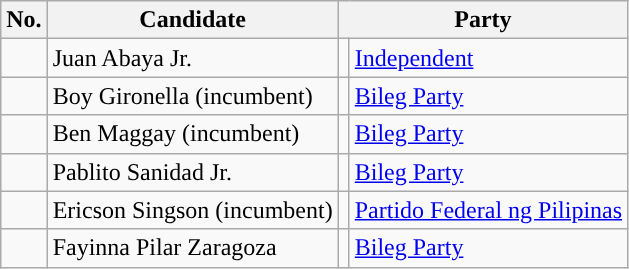<table class="wikitable sortable" style="text-align:left;">
<tr>
<th>No.</th>
<th>Candidate</th>
<th colspan="2">Party</th>
</tr>
<tr>
<td></td>
<td>Juan Abaya Jr.</td>
<td></td>
<td><a href='#'>Independent</a></td>
</tr>
<tr>
<td></td>
<td>Boy Gironella (incumbent)</td>
<td></td>
<td><a href='#'>Bileg Party</a></td>
</tr>
<tr>
<td></td>
<td>Ben Maggay (incumbent)</td>
<td></td>
<td><a href='#'>Bileg Party</a></td>
</tr>
<tr>
<td></td>
<td>Pablito Sanidad Jr.</td>
<td></td>
<td><a href='#'>Bileg Party</a></td>
</tr>
<tr>
<td></td>
<td>Ericson Singson (incumbent)</td>
<td></td>
<td><a href='#'>Partido Federal ng Pilipinas</a></td>
</tr>
<tr>
<td></td>
<td>Fayinna Pilar Zaragoza</td>
<td></td>
<td><a href='#'>Bileg Party</a></td>
</tr>
</table>
